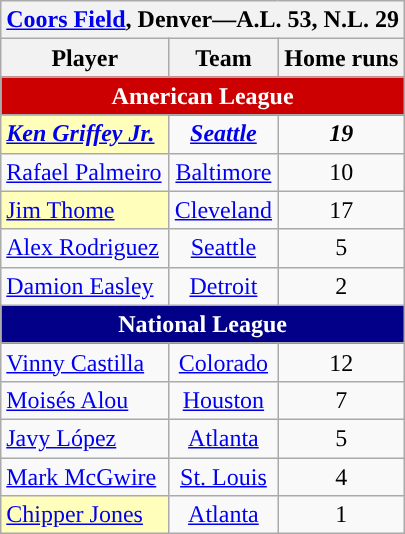<table class="wikitable" style="text-align:right;">
<tr>
<th colspan="3"><a href='#'>Coors Field</a>, Denver—A.L. 53, N.L. 29</th>
</tr>
<tr>
<th>Player</th>
<th>Team</th>
<th>Home runs</th>
</tr>
<tr>
<th colspan="3" style="text-align:center; background:#CC0001; color:#FFFFFF;">American League</th>
</tr>
<tr>
<td align="left" style="background:#ffb"><strong><em><a href='#'>Ken Griffey Jr.</a></em></strong></td>
<td style="text-align:center;"><strong><em><a href='#'>Seattle</a></em></strong></td>
<td style="text-align:center;"><strong><em>19</em></strong></td>
</tr>
<tr>
<td align="left"><a href='#'>Rafael Palmeiro</a></td>
<td style="text-align:center;"><a href='#'>Baltimore</a></td>
<td style="text-align:center;">10</td>
</tr>
<tr>
<td align="left" style="background:#ffb"><a href='#'>Jim Thome</a></td>
<td style="text-align:center;"><a href='#'>Cleveland</a></td>
<td style="text-align:center;">17</td>
</tr>
<tr>
<td align="left"><a href='#'>Alex Rodriguez</a></td>
<td style="text-align:center;"><a href='#'>Seattle</a></td>
<td style="text-align:center;">5</td>
</tr>
<tr>
<td align="left"><a href='#'>Damion Easley</a></td>
<td style="text-align:center;"><a href='#'>Detroit</a></td>
<td style="text-align:center;">2</td>
</tr>
<tr>
<th colspan="3" style="text-align:center; background:#020088; color:#FFFFFF;">National League</th>
</tr>
<tr>
<td align="left"><a href='#'>Vinny Castilla</a></td>
<td style="text-align:center;"><a href='#'>Colorado</a></td>
<td style="text-align:center;">12</td>
</tr>
<tr>
<td align="left"><a href='#'>Moisés Alou</a></td>
<td style="text-align:center;"><a href='#'>Houston</a></td>
<td style="text-align:center;">7</td>
</tr>
<tr>
<td align="left"><a href='#'>Javy López</a></td>
<td style="text-align:center;"><a href='#'>Atlanta</a></td>
<td style="text-align:center;">5</td>
</tr>
<tr>
<td align="left"><a href='#'>Mark McGwire</a></td>
<td style="text-align:center;"><a href='#'>St. Louis</a></td>
<td style="text-align:center;">4</td>
</tr>
<tr>
<td align="left" style="background:#ffb"><a href='#'>Chipper Jones</a></td>
<td style="text-align:center;"><a href='#'>Atlanta</a></td>
<td style="text-align:center;">1</td>
</tr>
</table>
